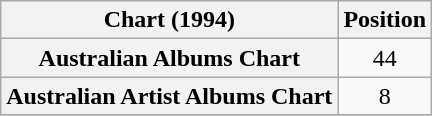<table class="wikitable sortable plainrowheaders" style="text-align:center">
<tr>
<th scope="col">Chart (1994)</th>
<th scope="col">Position</th>
</tr>
<tr>
<th scope="row">Australian Albums Chart</th>
<td>44</td>
</tr>
<tr>
<th scope="row">Australian Artist Albums Chart</th>
<td>8</td>
</tr>
<tr>
</tr>
</table>
